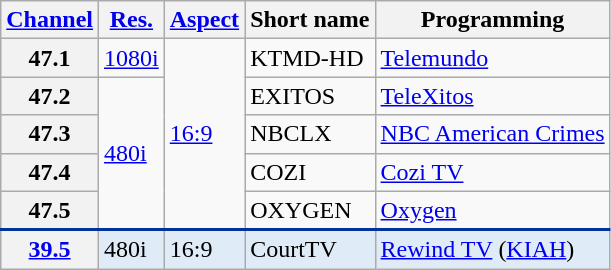<table class="wikitable">
<tr>
<th scope = "col"><a href='#'>Channel</a></th>
<th scope = "col"><a href='#'>Res.</a></th>
<th scope = "col"><a href='#'>Aspect</a></th>
<th scope = "col">Short name</th>
<th scope = "col">Programming</th>
</tr>
<tr>
<th scope = "row">47.1</th>
<td><a href='#'>1080i</a></td>
<td rowspan=5><a href='#'>16:9</a></td>
<td>KTMD-HD</td>
<td><a href='#'>Telemundo</a></td>
</tr>
<tr>
<th scope = "row">47.2</th>
<td rowspan=4><a href='#'>480i</a></td>
<td>EXITOS</td>
<td><a href='#'>TeleXitos</a></td>
</tr>
<tr>
<th scope = "row">47.3</th>
<td>NBCLX</td>
<td><a href='#'>NBC American Crimes</a></td>
</tr>
<tr>
<th scope = "row">47.4</th>
<td>COZI</td>
<td><a href='#'>Cozi TV</a></td>
</tr>
<tr>
<th scope = "row">47.5</th>
<td>OXYGEN</td>
<td><a href='#'>Oxygen</a></td>
</tr>
<tr style="background-color:#DFEBF6; border-top: 2px solid #003399;">
<th scope = "row"><a href='#'>39.5</a></th>
<td>480i</td>
<td>16:9</td>
<td>CourtTV</td>
<td><a href='#'>Rewind TV</a> (<a href='#'>KIAH</a>)</td>
</tr>
</table>
